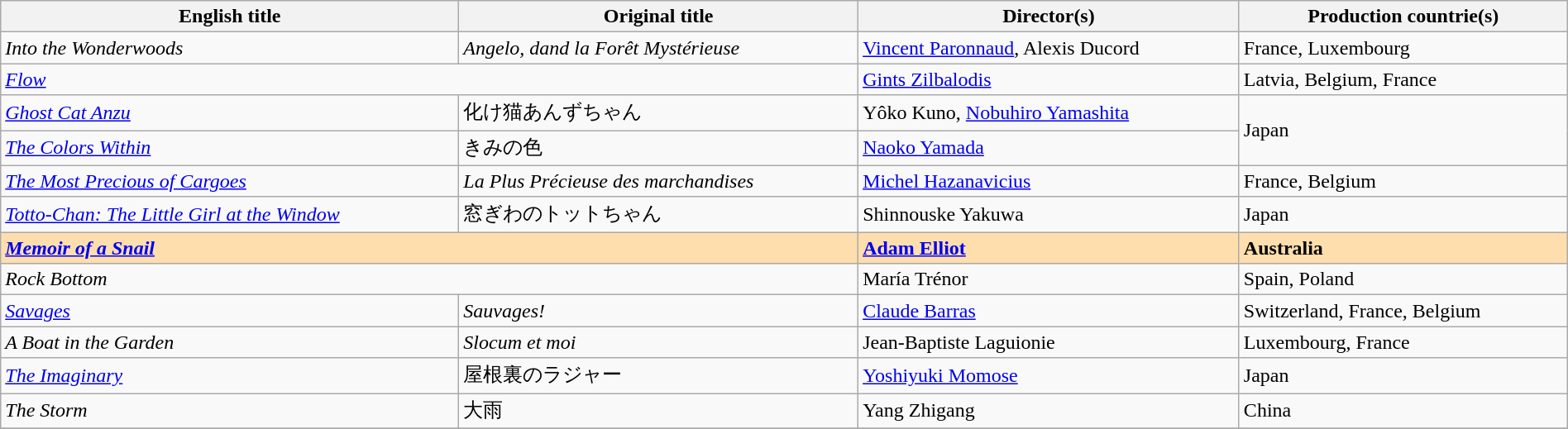<table class="sortable wikitable" style="width:100%; margin-bottom:4px" cellpadding="5">
<tr>
<th scope="col">English title</th>
<th scope="col">Original title</th>
<th scope="col">Director(s)</th>
<th scope="col">Production countrie(s)</th>
</tr>
<tr>
<td><em>Into the Wonderwoods</em></td>
<td><em>Angelo, dand la Forêt Mystérieuse</em></td>
<td><a href='#'>Vincent Paronnaud</a>, Alexis Ducord</td>
<td>France, Luxembourg</td>
</tr>
<tr>
<td colspan="2"><em><a href='#'>Flow</a></em></td>
<td><a href='#'>Gints Zilbalodis</a></td>
<td>Latvia, Belgium, France</td>
</tr>
<tr>
<td><em><a href='#'>Ghost Cat Anzu</a></em></td>
<td>化け猫あんずちゃん</td>
<td>Yôko Kuno, <a href='#'>Nobuhiro Yamashita</a></td>
<td rowspan="2">Japan</td>
</tr>
<tr>
<td><em><a href='#'>The Colors Within</a></em></td>
<td>きみの色</td>
<td><a href='#'>Naoko Yamada</a></td>
</tr>
<tr>
<td><em><a href='#'>The Most Precious of Cargoes</a></em> </td>
<td><em>La Plus Précieuse des marchandises</em></td>
<td><a href='#'>Michel Hazanavicius</a></td>
<td>France, Belgium</td>
</tr>
<tr>
<td><em><a href='#'>Totto-Chan: The Little Girl at the Window</a></em></td>
<td>窓ぎわのトットちゃん</td>
<td>Shinnouske Yakuwa</td>
<td>Japan</td>
</tr>
<tr style="background:#FFDEAD;">
<td colspan="2"><strong><em><a href='#'>Memoir of a Snail</a></em></strong></td>
<td><strong><a href='#'>Adam Elliot</a></strong></td>
<td><strong>Australia</strong></td>
</tr>
<tr>
<td colspan="2"><em>Rock Bottom</em></td>
<td>María Trénor</td>
<td>Spain, Poland</td>
</tr>
<tr>
<td><em><a href='#'>Savages</a></em></td>
<td><em>Sauvages!</em></td>
<td><a href='#'>Claude Barras</a></td>
<td>Switzerland, France, Belgium</td>
</tr>
<tr>
<td><em>A Boat in the Garden</em></td>
<td><em>Slocum et moi</em></td>
<td>Jean-Baptiste Laguionie</td>
<td>Luxembourg, France</td>
</tr>
<tr>
<td><em><a href='#'>The Imaginary</a></em></td>
<td>屋根裏のラジャー</td>
<td><a href='#'>Yoshiyuki Momose</a></td>
<td>Japan</td>
</tr>
<tr>
<td><em>The Storm</em></td>
<td>大雨</td>
<td>Yang Zhigang</td>
<td>China</td>
</tr>
<tr>
</tr>
</table>
